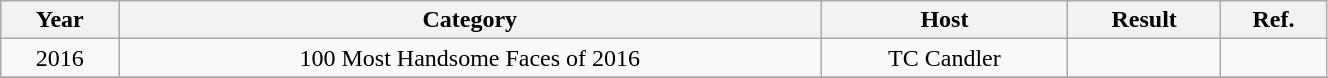<table class="wikitable" style="text-align:center" width=70%>
<tr>
<th>Year</th>
<th>Category</th>
<th>Host</th>
<th>Result</th>
<th>Ref.</th>
</tr>
<tr>
<td>2016</td>
<td>100 Most Handsome Faces of 2016</td>
<td>TC Candler</td>
<td></td>
<td></td>
</tr>
<tr>
</tr>
</table>
